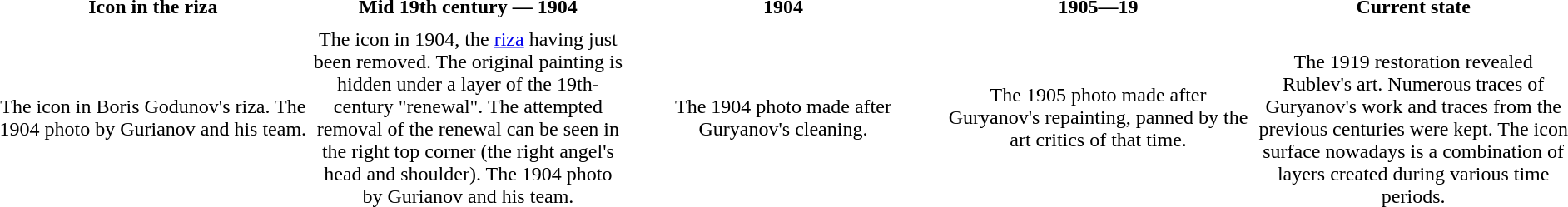<table class="standard" style="margin:1em auto; text-align:center;">
<tr>
<th width="20%">Icon in the riza</th>
<th width="20%">Mid 19th century — 1904</th>
<th width="20%">1904</th>
<th width="20%">1905—19</th>
<th width="20%">Current state</th>
</tr>
<tr ---->
<td></td>
<td></td>
<td></td>
<td></td>
<td></td>
</tr>
<tr ---->
<td>The icon in Boris Godunov's riza. The 1904 photo by Gurianov and his team.</td>
<td>The icon in 1904, the <a href='#'>riza</a> having just been removed. The original painting is hidden under a layer of the 19th-century "renewal". The attempted removal of the renewal can be seen in the right top corner (the right angel's head and shoulder). The 1904 photo by Gurianov and his team.</td>
<td>The 1904 photo made after Guryanov's cleaning.</td>
<td>The 1905 photo made after Guryanov's repainting, panned by the art critics of that time.</td>
<td><br>The 1919 restoration revealed Rublev's art. Numerous traces of Guryanov's work and traces from the previous centuries were kept. The icon surface nowadays is a combination of layers created during various time periods.</td>
</tr>
</table>
